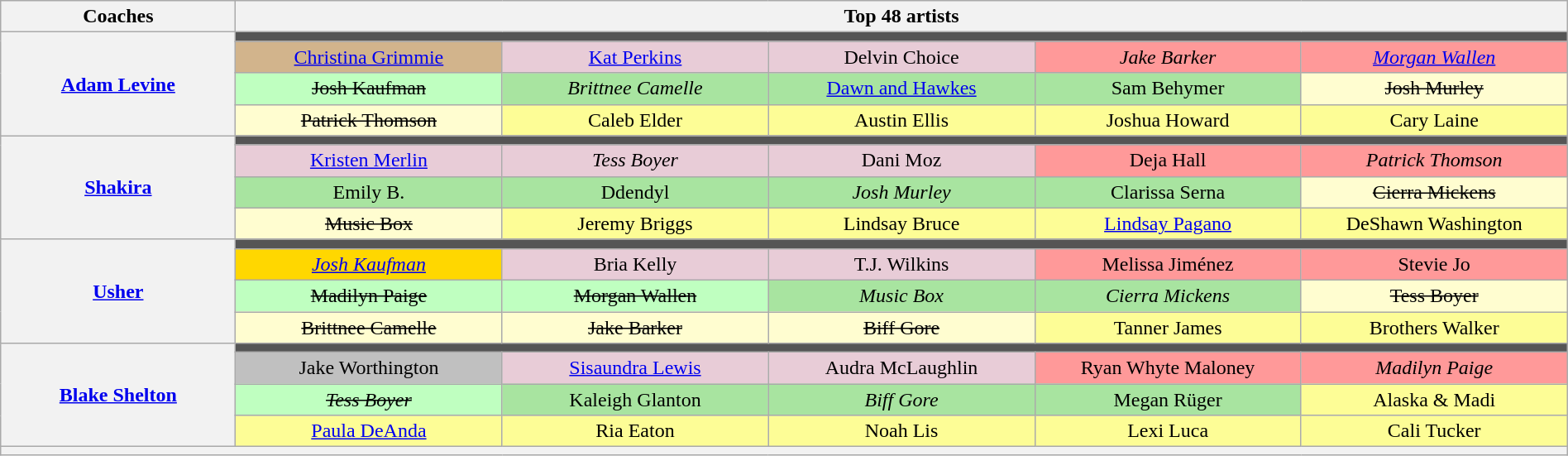<table class="wikitable" style="text-align:center; width:100%;">
<tr>
<th style="width:15%;">Coaches</th>
<th style="width:85%;" colspan="5">Top 48 artists</th>
</tr>
<tr>
<th rowspan="4"><a href='#'>Adam Levine</a></th>
<td colspan="5" style="background:#555;"></td>
</tr>
<tr>
<td width="17%;" style="background:tan;"><a href='#'>Christina Grimmie</a></td>
<td width="17%;" style="background:#E8CCD7;"><a href='#'>Kat Perkins</a></td>
<td width="17%;" style="background:#E8CCD7;">Delvin Choice</td>
<td width="17%;" style="background:#f99;"><em>Jake Barker</em></td>
<td width="17%;" style="background:#f99;"><em><a href='#'>Morgan Wallen</a></em></td>
</tr>
<tr>
<td style="background:#BFFFC0;"><s>Josh Kaufman</s></td>
<td style="background:#A8E4A0;"><em>Brittnee Camelle</em></td>
<td style="background:#A8E4A0;"><a href='#'>Dawn and Hawkes</a></td>
<td style="background:#A8E4A0;">Sam Behymer</td>
<td style="background:#FFFDD0;"><s>Josh Murley</s></td>
</tr>
<tr>
<td style="background:#FFFDD0;"><s>Patrick Thomson</s></td>
<td style="background:#FDFD96;">Caleb Elder</td>
<td style="background:#FDFD96;">Austin Ellis</td>
<td style="background:#FDFD96;">Joshua Howard</td>
<td style="background:#FDFD96;">Cary Laine</td>
</tr>
<tr>
<th rowspan="4"><a href='#'>Shakira</a></th>
<td colspan="5" style="background:#555;"></td>
</tr>
<tr>
<td style="background:#E8CCD7;"><a href='#'>Kristen Merlin</a></td>
<td style="background:#E8CCD7;"><em>Tess Boyer</em></td>
<td style="background:#E8CCD7;">Dani Moz</td>
<td style="background:#f99;">Deja Hall</td>
<td style="background:#f99;"><em>Patrick Thomson</em></td>
</tr>
<tr>
<td style="background:#A8E4A0;">Emily B.</td>
<td style="background:#A8E4A0;">Ddendyl</td>
<td style="background:#A8E4A0;"><em>Josh Murley</em></td>
<td style="background:#A8E4A0;">Clarissa Serna</td>
<td style="background:#FFFDD0;"><s>Cierra Mickens</s></td>
</tr>
<tr>
<td style="background:#FFFDD0;"><s>Music Box</s></td>
<td style="background:#FDFD96;">Jeremy Briggs</td>
<td style="background:#FDFD96;">Lindsay Bruce</td>
<td style="background:#FDFD96;"><a href='#'>Lindsay Pagano</a></td>
<td style="background:#FDFD96;">DeShawn Washington</td>
</tr>
<tr>
<th rowspan="4"><a href='#'>Usher</a></th>
<td colspan="5" style="background:#555;"></td>
</tr>
<tr>
<td style="background:gold;"><em><a href='#'>Josh Kaufman</a></em></td>
<td style="background:#E8CCD7;">Bria Kelly</td>
<td style="background:#E8CCD7;">T.J. Wilkins</td>
<td style="background:#f99;">Melissa Jiménez</td>
<td style="background:#f99;">Stevie Jo</td>
</tr>
<tr>
<td style="background:#BFFFC0;"><s>Madilyn Paige</s></td>
<td style="background:#BFFFC0;"><s>Morgan Wallen</s></td>
<td style="background:#A8E4A0;"><em>Music Box</em></td>
<td style="background:#A8E4A0;"><em>Cierra Mickens</em></td>
<td style="background:#FFFDD0;"><s>Tess Boyer</s></td>
</tr>
<tr>
<td style="background:#FFFDD0;"><s>Brittnee Camelle</s></td>
<td style="background:#FFFDD0;"><s>Jake Barker</s></td>
<td style="background:#FFFDD0;"><s>Biff Gore</s></td>
<td style="background:#FDFD96;">Tanner James</td>
<td style="background:#FDFD96;">Brothers Walker</td>
</tr>
<tr>
<th rowspan="4"><a href='#'>Blake Shelton</a></th>
<td colspan="5" style="background:#555;"></td>
</tr>
<tr>
<td style="background:silver;">Jake Worthington</td>
<td style="background:#E8CCD7;"><a href='#'>Sisaundra Lewis</a></td>
<td style="background:#E8CCD7;">Audra McLaughlin</td>
<td style="background:#f99;">Ryan Whyte Maloney</td>
<td style="background:#f99;"><em>Madilyn Paige</em></td>
</tr>
<tr>
<td style="background:#BFFFC0;"><s><em>Tess Boyer</em></s></td>
<td style="background:#A8E4A0;">Kaleigh Glanton</td>
<td style="background:#A8E4A0;"><em>Biff Gore</em></td>
<td style="background:#A8E4A0;">Megan Rüger</td>
<td style="background:#FDFD96;">Alaska & Madi</td>
</tr>
<tr style="background:#FDFD96;">
<td><a href='#'>Paula DeAnda</a></td>
<td>Ria Eaton</td>
<td>Noah Lis</td>
<td>Lexi Luca</td>
<td>Cali Tucker</td>
</tr>
<tr>
<th style="font-size:90%; line-height:12px;" colspan="6"><small></small></th>
</tr>
</table>
